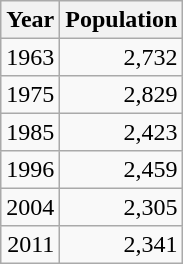<table class="wikitable" style="line-height:1.1em;">
<tr>
<th>Year</th>
<th>Population</th>
</tr>
<tr align="right">
<td>1963</td>
<td>2,732</td>
</tr>
<tr align="right">
<td>1975</td>
<td>2,829</td>
</tr>
<tr align="right">
<td>1985</td>
<td>2,423</td>
</tr>
<tr align="right">
<td>1996</td>
<td>2,459</td>
</tr>
<tr align="right">
<td>2004</td>
<td>2,305</td>
</tr>
<tr align="right">
<td>2011</td>
<td>2,341</td>
</tr>
</table>
